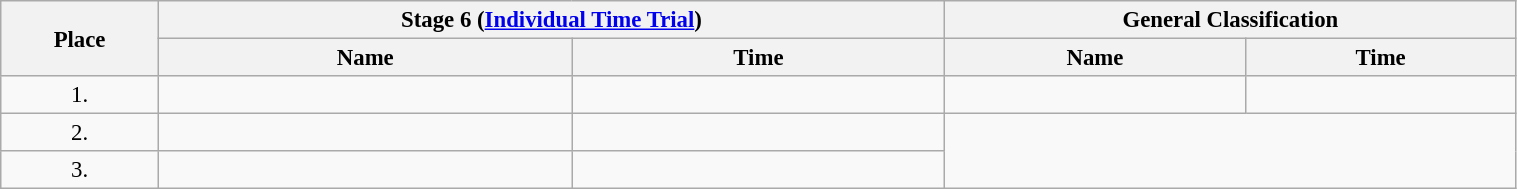<table class=wikitable style="font-size:95%" width="80%">
<tr>
<th rowspan="2">Place</th>
<th colspan="2">Stage 6 (<a href='#'>Individual Time Trial</a>)</th>
<th colspan="2">General Classification</th>
</tr>
<tr>
<th>Name</th>
<th>Time</th>
<th>Name</th>
<th>Time</th>
</tr>
<tr>
<td align="center">1.</td>
<td></td>
<td></td>
<td></td>
<td></td>
</tr>
<tr>
<td align="center">2.</td>
<td></td>
<td></td>
</tr>
<tr>
<td align="center">3.</td>
<td></td>
<td></td>
</tr>
</table>
